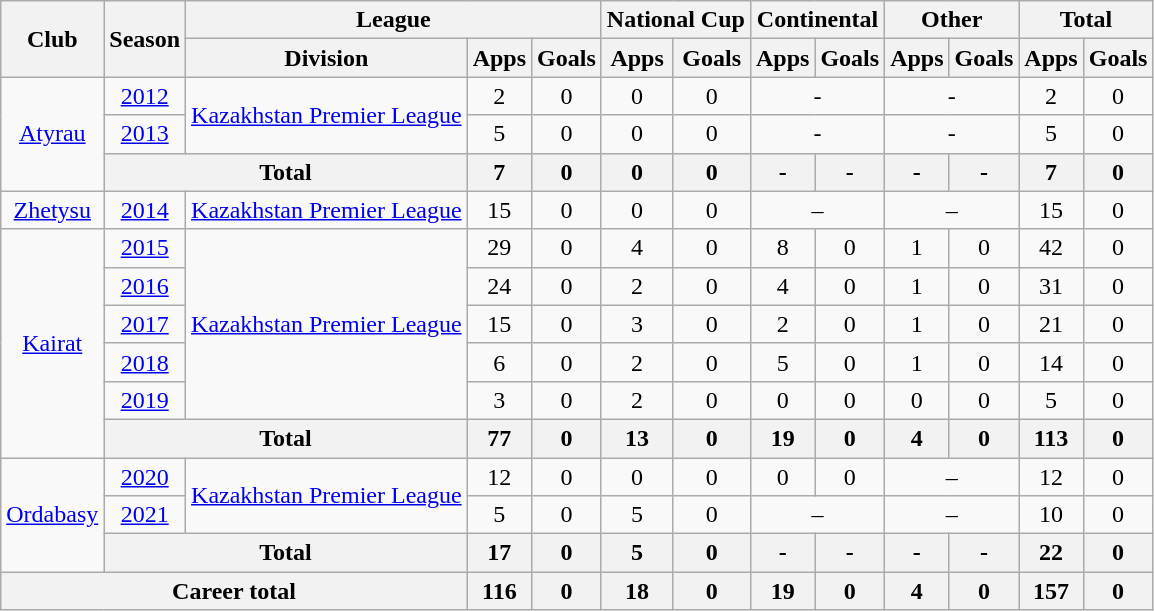<table class="wikitable" style="text-align: center;">
<tr>
<th rowspan="2">Club</th>
<th rowspan="2">Season</th>
<th colspan="3">League</th>
<th colspan="2">National Cup</th>
<th colspan="2">Continental</th>
<th colspan="2">Other</th>
<th colspan="2">Total</th>
</tr>
<tr>
<th>Division</th>
<th>Apps</th>
<th>Goals</th>
<th>Apps</th>
<th>Goals</th>
<th>Apps</th>
<th>Goals</th>
<th>Apps</th>
<th>Goals</th>
<th>Apps</th>
<th>Goals</th>
</tr>
<tr>
<td rowspan="3" valign="center"><a href='#'>Atyrau</a></td>
<td><a href='#'>2012</a></td>
<td rowspan="2" valign="center"><a href='#'>Kazakhstan Premier League</a></td>
<td>2</td>
<td>0</td>
<td>0</td>
<td>0</td>
<td colspan="2">-</td>
<td colspan="2">-</td>
<td>2</td>
<td>0</td>
</tr>
<tr>
<td><a href='#'>2013</a></td>
<td>5</td>
<td>0</td>
<td>0</td>
<td>0</td>
<td colspan="2">-</td>
<td colspan="2">-</td>
<td>5</td>
<td>0</td>
</tr>
<tr>
<th colspan="2">Total</th>
<th>7</th>
<th>0</th>
<th>0</th>
<th>0</th>
<th>-</th>
<th>-</th>
<th>-</th>
<th>-</th>
<th>7</th>
<th>0</th>
</tr>
<tr>
<td valign="center"><a href='#'>Zhetysu</a></td>
<td><a href='#'>2014</a></td>
<td><a href='#'>Kazakhstan Premier League</a></td>
<td>15</td>
<td>0</td>
<td>0</td>
<td>0</td>
<td colspan="2">–</td>
<td colspan="2">–</td>
<td>15</td>
<td>0</td>
</tr>
<tr>
<td rowspan="6" valign="center"><a href='#'>Kairat</a></td>
<td><a href='#'>2015</a></td>
<td rowspan="5" valign="center"><a href='#'>Kazakhstan Premier League</a></td>
<td>29</td>
<td>0</td>
<td>4</td>
<td>0</td>
<td>8</td>
<td>0</td>
<td>1</td>
<td>0</td>
<td>42</td>
<td>0</td>
</tr>
<tr>
<td><a href='#'>2016</a></td>
<td>24</td>
<td>0</td>
<td>2</td>
<td>0</td>
<td>4</td>
<td>0</td>
<td>1</td>
<td>0</td>
<td>31</td>
<td>0</td>
</tr>
<tr>
<td><a href='#'>2017</a></td>
<td>15</td>
<td>0</td>
<td>3</td>
<td>0</td>
<td>2</td>
<td>0</td>
<td>1</td>
<td>0</td>
<td>21</td>
<td>0</td>
</tr>
<tr>
<td><a href='#'>2018</a></td>
<td>6</td>
<td>0</td>
<td>2</td>
<td>0</td>
<td>5</td>
<td>0</td>
<td>1</td>
<td>0</td>
<td>14</td>
<td>0</td>
</tr>
<tr>
<td><a href='#'>2019</a></td>
<td>3</td>
<td>0</td>
<td>2</td>
<td>0</td>
<td>0</td>
<td>0</td>
<td>0</td>
<td>0</td>
<td>5</td>
<td>0</td>
</tr>
<tr>
<th colspan="2">Total</th>
<th>77</th>
<th>0</th>
<th>13</th>
<th>0</th>
<th>19</th>
<th>0</th>
<th>4</th>
<th>0</th>
<th>113</th>
<th>0</th>
</tr>
<tr>
<td rowspan="3" valign="center"><a href='#'>Ordabasy</a></td>
<td><a href='#'>2020</a></td>
<td rowspan="2" valign="center"><a href='#'>Kazakhstan Premier League</a></td>
<td>12</td>
<td>0</td>
<td>0</td>
<td>0</td>
<td>0</td>
<td>0</td>
<td colspan="2">–</td>
<td>12</td>
<td>0</td>
</tr>
<tr>
<td><a href='#'>2021</a></td>
<td>5</td>
<td>0</td>
<td>5</td>
<td>0</td>
<td colspan="2">–</td>
<td colspan="2">–</td>
<td>10</td>
<td>0</td>
</tr>
<tr>
<th colspan="2">Total</th>
<th>17</th>
<th>0</th>
<th>5</th>
<th>0</th>
<th>-</th>
<th>-</th>
<th>-</th>
<th>-</th>
<th>22</th>
<th>0</th>
</tr>
<tr>
<th colspan="3">Career total</th>
<th>116</th>
<th>0</th>
<th>18</th>
<th>0</th>
<th>19</th>
<th>0</th>
<th>4</th>
<th>0</th>
<th>157</th>
<th>0</th>
</tr>
</table>
